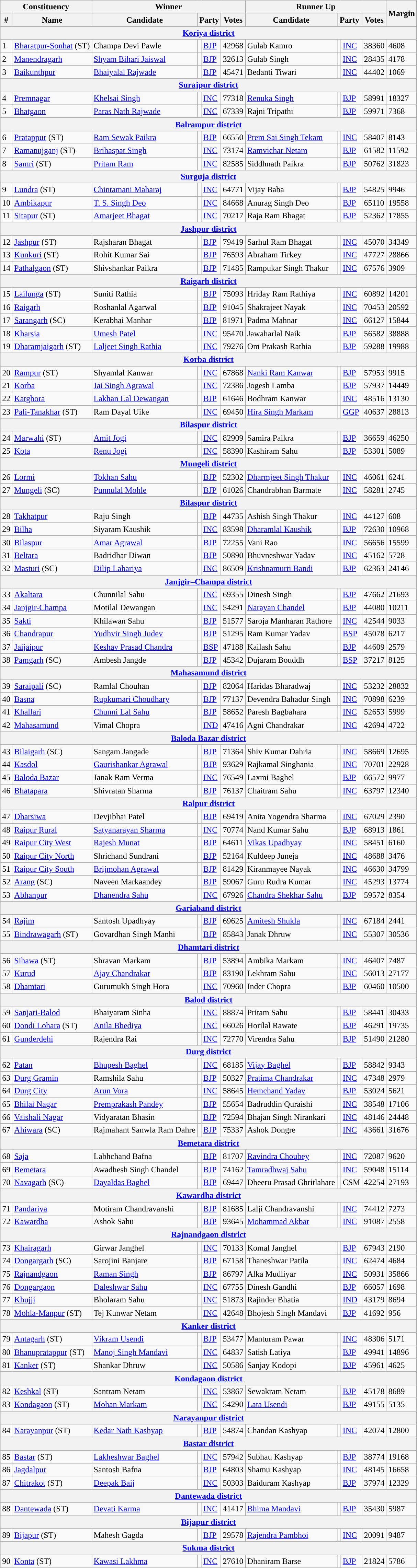<table class="wikitable sortable">
<tr>
<th colspan="2">Constituency</th>
<th colspan="4">Winner</th>
<th colspan="4">Runner Up</th>
<th rowspan="2">Margin</th>
</tr>
<tr>
<th>#</th>
<th>Name</th>
<th>Candidate</th>
<th colspan="2">Party</th>
<th>Votes</th>
<th>Candidate</th>
<th colspan="2">Party</th>
<th>Votes</th>
</tr>
<tr>
<th colspan="11"><a href='#'>Koriya district</a></th>
</tr>
<tr>
<td>1</td>
<td><a href='#'>Bharatpur-Sonhat</a> (ST)</td>
<td>Champa Devi Pawle</td>
<td style="background-color:"></td>
<td><a href='#'>BJP</a></td>
<td>42968</td>
<td>Gulab Kamro</td>
<td style="background-color:"></td>
<td><a href='#'>INC</a></td>
<td>38360</td>
<td>4608</td>
</tr>
<tr>
<td>2</td>
<td><a href='#'>Manendragarh</a></td>
<td><a href='#'>Shyam Bihari Jaiswal</a></td>
<td style="background-color:"></td>
<td><a href='#'>BJP</a></td>
<td>32613</td>
<td>Gulab Singh</td>
<td style="background-color:"></td>
<td><a href='#'>INC</a></td>
<td>28435</td>
<td>4178</td>
</tr>
<tr>
<td>3</td>
<td><a href='#'>Baikunthpur</a></td>
<td><a href='#'>Bhaiyalal Rajwade</a></td>
<td style="background-color:"></td>
<td><a href='#'>BJP</a></td>
<td>45471</td>
<td>Bedanti Tiwari</td>
<td style="background-color:"></td>
<td><a href='#'>INC</a></td>
<td>44402</td>
<td>1069</td>
</tr>
<tr>
<th colspan="11"><a href='#'>Surajpur district</a></th>
</tr>
<tr>
<td>4</td>
<td><a href='#'>Premnagar</a></td>
<td><a href='#'>Khelsai Singh</a></td>
<td style="background-color:"></td>
<td><a href='#'>INC</a></td>
<td>77318</td>
<td><a href='#'>Renuka Singh</a></td>
<td style="background-color:"></td>
<td><a href='#'>BJP</a></td>
<td>58991</td>
<td>18327</td>
</tr>
<tr>
<td>5</td>
<td><a href='#'>Bhatgaon</a></td>
<td><a href='#'>Paras Nath Rajwade</a></td>
<td style="background-color:"></td>
<td><a href='#'>INC</a></td>
<td>67339</td>
<td>Rajni Tripathi</td>
<td style="background-color:"></td>
<td><a href='#'>BJP</a></td>
<td>59971</td>
<td>7368</td>
</tr>
<tr>
<th colspan="11"><a href='#'>Balrampur district</a></th>
</tr>
<tr>
<td>6</td>
<td><a href='#'>Pratappur</a> (ST)</td>
<td><a href='#'>Ram Sewak Paikra</a></td>
<td style="background-color:"></td>
<td><a href='#'>BJP</a></td>
<td>66550</td>
<td><a href='#'>Prem Sai Singh Tekam</a></td>
<td style="background-color:"></td>
<td><a href='#'>INC</a></td>
<td>58407</td>
<td>8143</td>
</tr>
<tr>
<td>7</td>
<td><a href='#'>Ramanujganj</a> (ST)</td>
<td><a href='#'>Brihaspat Singh</a></td>
<td style="background-color:"></td>
<td><a href='#'>INC</a></td>
<td>73174</td>
<td><a href='#'>Ramvichar Netam</a></td>
<td style="background-color:"></td>
<td><a href='#'>BJP</a></td>
<td>61582</td>
<td>11592</td>
</tr>
<tr>
<td>8</td>
<td><a href='#'>Samri</a> (ST)</td>
<td><a href='#'>Pritam Ram</a></td>
<td style="background-color:"></td>
<td><a href='#'>INC</a></td>
<td>82585</td>
<td>Siddhnath Paikra</td>
<td style="background-color:"></td>
<td><a href='#'>BJP</a></td>
<td>50762</td>
<td>31823</td>
</tr>
<tr>
<th colspan="11"><a href='#'>Surguja district</a></th>
</tr>
<tr>
<td>9</td>
<td><a href='#'>Lundra</a> (ST)</td>
<td><a href='#'>Chintamani Maharaj</a></td>
<td style="background-color:"></td>
<td><a href='#'>INC</a></td>
<td>64771</td>
<td>Vijay Baba</td>
<td style="background-color:"></td>
<td><a href='#'>BJP</a></td>
<td>54825</td>
<td>9946</td>
</tr>
<tr>
<td>10</td>
<td><a href='#'>Ambikapur</a></td>
<td><a href='#'>T. S. Singh Deo</a></td>
<td style="background-color:"></td>
<td><a href='#'>INC</a></td>
<td>84668</td>
<td>Anurag Singh Deo</td>
<td style="background-color:"></td>
<td><a href='#'>BJP</a></td>
<td>65110</td>
<td>19558</td>
</tr>
<tr>
<td>11</td>
<td><a href='#'>Sitapur</a> (ST)</td>
<td><a href='#'>Amarjeet Bhagat</a></td>
<td style="background-color:"></td>
<td><a href='#'>INC</a></td>
<td>70217</td>
<td>Raja Ram Bhagat</td>
<td style="background-color:"></td>
<td><a href='#'>BJP</a></td>
<td>52362</td>
<td>17855</td>
</tr>
<tr>
<th colspan="11"><a href='#'>Jashpur district</a></th>
</tr>
<tr>
<td>12</td>
<td><a href='#'>Jashpur</a> (ST)</td>
<td>Rajsharan Bhagat</td>
<td style="background-color:"></td>
<td><a href='#'>BJP</a></td>
<td>79419</td>
<td>Sarhul Ram Bhagat</td>
<td style="background-color:"></td>
<td><a href='#'>INC</a></td>
<td>45070</td>
<td>34349</td>
</tr>
<tr>
<td>13</td>
<td><a href='#'>Kunkuri</a> (ST)</td>
<td>Rohit Kumar Sai</td>
<td style="background-color:"></td>
<td><a href='#'>BJP</a></td>
<td>76593</td>
<td>Abraham Tirkey</td>
<td style="background-color:"></td>
<td><a href='#'>INC</a></td>
<td>47727</td>
<td>28866</td>
</tr>
<tr>
<td>14</td>
<td><a href='#'>Pathalgaon</a> (ST)</td>
<td>Shivshankar Paikra</td>
<td style="background-color:"></td>
<td><a href='#'>BJP</a></td>
<td>71485</td>
<td>Rampukar Singh Thakur</td>
<td style="background-color:"></td>
<td><a href='#'>INC</a></td>
<td>67576</td>
<td>3909</td>
</tr>
<tr>
<th colspan="11"><a href='#'>Raigarh district</a></th>
</tr>
<tr>
<td>15</td>
<td><a href='#'>Lailunga</a> (ST)</td>
<td>Suniti Rathia</td>
<td style="background-color:"></td>
<td><a href='#'>BJP</a></td>
<td>75093</td>
<td>Hriday Ram Rathiya</td>
<td style="background-color:"></td>
<td><a href='#'>INC</a></td>
<td>60892</td>
<td>14201</td>
</tr>
<tr>
<td>16</td>
<td><a href='#'>Raigarh</a></td>
<td>Roshanlal Agarwal</td>
<td style="background-color:"></td>
<td><a href='#'>BJP</a></td>
<td>91045</td>
<td>Shakrajeet Nayak</td>
<td style="background-color:"></td>
<td><a href='#'>INC</a></td>
<td>70453</td>
<td>20592</td>
</tr>
<tr>
<td>17</td>
<td><a href='#'>Sarangarh</a> (SC)</td>
<td>Kerabhai Manhar</td>
<td style="background-color:"></td>
<td><a href='#'>BJP</a></td>
<td>81971</td>
<td>Padma Mahnar</td>
<td style="background-color:"></td>
<td><a href='#'>INC</a></td>
<td>66127</td>
<td>15844</td>
</tr>
<tr>
<td>18</td>
<td><a href='#'>Kharsia</a></td>
<td><a href='#'>Umesh Patel</a></td>
<td style="background-color:"></td>
<td><a href='#'>INC</a></td>
<td>95470</td>
<td>Jawaharlal Naik</td>
<td style="background-color:"></td>
<td><a href='#'>BJP</a></td>
<td>56582</td>
<td>38888</td>
</tr>
<tr>
<td>19</td>
<td><a href='#'>Dharamjaigarh</a> (ST)</td>
<td><a href='#'>Laljeet Singh Rathia</a></td>
<td style="background-color:"></td>
<td><a href='#'>INC</a></td>
<td>79276</td>
<td>Om Prakash Rathia</td>
<td style="background-color:"></td>
<td><a href='#'>BJP</a></td>
<td>59288</td>
<td>19988</td>
</tr>
<tr>
<th colspan="11"><a href='#'>Korba district</a></th>
</tr>
<tr>
<td>20</td>
<td><a href='#'>Rampur</a> (ST)</td>
<td>Shyamlal Kanwar</td>
<td style="background-color:"></td>
<td><a href='#'>INC</a></td>
<td>67868</td>
<td><a href='#'>Nanki Ram Kanwar</a></td>
<td style="background-color:"></td>
<td><a href='#'>BJP</a></td>
<td>57953</td>
<td>9915</td>
</tr>
<tr>
<td>21</td>
<td><a href='#'>Korba</a></td>
<td><a href='#'>Jai Singh Agrawal</a></td>
<td style="background-color:"></td>
<td><a href='#'>INC</a></td>
<td>72386</td>
<td>Jogesh Lamba</td>
<td style="background-color:"></td>
<td><a href='#'>BJP</a></td>
<td>57937</td>
<td>14449</td>
</tr>
<tr>
<td>22</td>
<td><a href='#'>Katghora</a></td>
<td><a href='#'>Lakhan Lal Dewangan</a></td>
<td style="background-color:"></td>
<td><a href='#'>BJP</a></td>
<td>61646</td>
<td>Bodhram Kanwar</td>
<td style="background-color:"></td>
<td><a href='#'>INC</a></td>
<td>48516</td>
<td>13130</td>
</tr>
<tr>
<td>23</td>
<td><a href='#'>Pali-Tanakhar</a> (ST)</td>
<td>Ram Dayal Uike</td>
<td style="background-color:"></td>
<td><a href='#'>INC</a></td>
<td>69450</td>
<td><a href='#'>Hira Singh Markam</a></td>
<td style="background-color: "></td>
<td><a href='#'>GGP</a></td>
<td>40637</td>
<td>28813</td>
</tr>
<tr>
<th colspan="11"><a href='#'>Bilaspur district</a></th>
</tr>
<tr>
<td>24</td>
<td><a href='#'>Marwahi</a> (ST)</td>
<td><a href='#'>Amit Jogi</a></td>
<td style="background-color:"></td>
<td><a href='#'>INC</a></td>
<td>82909</td>
<td>Samira Paikra</td>
<td style="background-color:"></td>
<td><a href='#'>BJP</a></td>
<td>36659</td>
<td>46250</td>
</tr>
<tr>
<td>25</td>
<td><a href='#'>Kota</a></td>
<td><a href='#'>Renu Jogi</a></td>
<td style="background-color:"></td>
<td><a href='#'>INC</a></td>
<td>58390</td>
<td>Kashiram Sahu</td>
<td style="background-color:"></td>
<td><a href='#'>BJP</a></td>
<td>53301</td>
<td>5089</td>
</tr>
<tr>
<th colspan="11"><a href='#'>Mungeli district</a></th>
</tr>
<tr>
<td>26</td>
<td><a href='#'>Lormi</a></td>
<td><a href='#'>Tokhan Sahu</a></td>
<td style="background-color:"></td>
<td><a href='#'>BJP</a></td>
<td>52302</td>
<td><a href='#'>Dharmjeet Singh Thakur</a></td>
<td style="background-color:"></td>
<td><a href='#'>INC</a></td>
<td>46061</td>
<td>6241</td>
</tr>
<tr>
<td>27</td>
<td><a href='#'>Mungeli</a> (SC)</td>
<td><a href='#'>Punnulal Mohle</a></td>
<td style="background-color:"></td>
<td><a href='#'>BJP</a></td>
<td>61026</td>
<td>Chandrabhan Barmate</td>
<td style="background-color:"></td>
<td><a href='#'>INC</a></td>
<td>58281</td>
<td>2745</td>
</tr>
<tr>
<th colspan="11"><a href='#'>Bilaspur district</a></th>
</tr>
<tr>
<td>28</td>
<td><a href='#'>Takhatpur</a></td>
<td>Raju Singh</td>
<td style="background-color:"></td>
<td><a href='#'>BJP</a></td>
<td>44735</td>
<td>Ashish Singh Thakur</td>
<td style="background-color:"></td>
<td><a href='#'>INC</a></td>
<td>44127</td>
<td>608</td>
</tr>
<tr>
<td>29</td>
<td><a href='#'>Bilha</a></td>
<td>Siyaram Kaushik</td>
<td style="background-color:"></td>
<td><a href='#'>INC</a></td>
<td>83598</td>
<td><a href='#'>Dharamlal Kaushik</a></td>
<td style="background-color:"></td>
<td><a href='#'>BJP</a></td>
<td>72630</td>
<td>10968</td>
</tr>
<tr>
<td>30</td>
<td><a href='#'>Bilaspur</a></td>
<td><a href='#'>Amar Agrawal</a></td>
<td style="background-color:"></td>
<td><a href='#'>BJP</a></td>
<td>72255</td>
<td>Vani Rao</td>
<td style="background-color:"></td>
<td><a href='#'>INC</a></td>
<td>56656</td>
<td>15599</td>
</tr>
<tr>
<td>31</td>
<td><a href='#'>Beltara</a></td>
<td>Badridhar Diwan</td>
<td style="background-color:"></td>
<td><a href='#'>BJP</a></td>
<td>50890</td>
<td>Bhuvneshwar Yadav</td>
<td style="background-color:"></td>
<td><a href='#'>INC</a></td>
<td>45162</td>
<td>5728</td>
</tr>
<tr>
<td>32</td>
<td><a href='#'>Masturi</a> (SC)</td>
<td><a href='#'>Dilip Lahariya</a></td>
<td style="background-color:"></td>
<td><a href='#'>INC</a></td>
<td>86509</td>
<td><a href='#'>Krishnamurti Bandi</a></td>
<td style="background-color:"></td>
<td><a href='#'>BJP</a></td>
<td>62363</td>
<td>24146</td>
</tr>
<tr>
<th colspan="11"><a href='#'>Janjgir–Champa district</a></th>
</tr>
<tr>
<td>33</td>
<td><a href='#'>Akaltara</a></td>
<td>Chunnilal Sahu</td>
<td style="background-color:"></td>
<td><a href='#'>INC</a></td>
<td>69355</td>
<td>Dinesh Singh</td>
<td style="background-color:"></td>
<td><a href='#'>BJP</a></td>
<td>47662</td>
<td>21693</td>
</tr>
<tr>
<td>34</td>
<td><a href='#'>Janjgir-Champa</a></td>
<td>Motilal Dewangan</td>
<td style="background-color:"></td>
<td><a href='#'>INC</a></td>
<td>54291</td>
<td><a href='#'>Narayan Chandel</a></td>
<td style="background-color:"></td>
<td><a href='#'>BJP</a></td>
<td>44080</td>
<td>10211</td>
</tr>
<tr>
<td>35</td>
<td><a href='#'>Sakti</a></td>
<td>Khilawan Sahu</td>
<td style="background-color:"></td>
<td><a href='#'>BJP</a></td>
<td>51577</td>
<td>Saroja Manharan Rathore</td>
<td style="background-color:"></td>
<td><a href='#'>INC</a></td>
<td>42544</td>
<td>9033</td>
</tr>
<tr>
<td>36</td>
<td><a href='#'>Chandrapur</a></td>
<td><a href='#'>Yudhvir Singh Judev</a></td>
<td style="background-color:"></td>
<td><a href='#'>BJP</a></td>
<td>51295</td>
<td>Ram Kumar Yadav</td>
<td style="background-color:"></td>
<td><a href='#'>BSP</a></td>
<td>45078</td>
<td>6217</td>
</tr>
<tr>
<td>37</td>
<td><a href='#'>Jaijaipur</a></td>
<td><a href='#'>Keshav Prasad Chandra</a></td>
<td style="background-color:"></td>
<td><a href='#'>BSP</a></td>
<td>47188</td>
<td>Kailash Sahu</td>
<td style="background-color:"></td>
<td><a href='#'>BJP</a></td>
<td>44609</td>
<td>2579</td>
</tr>
<tr>
<td>38</td>
<td><a href='#'>Pamgarh</a> (SC)</td>
<td>Ambesh Jangde</td>
<td style="background-color:"></td>
<td><a href='#'>BJP</a></td>
<td>45342</td>
<td>Dujaram Bouddh</td>
<td style="background-color:"></td>
<td><a href='#'>BSP</a></td>
<td>37217</td>
<td>8125</td>
</tr>
<tr>
<th colspan="11"><a href='#'>Mahasamund district</a></th>
</tr>
<tr>
<td>39</td>
<td><a href='#'>Saraipali</a> (SC)</td>
<td>Ramlal Chouhan</td>
<td style="background-color:"></td>
<td><a href='#'>BJP</a></td>
<td>82064</td>
<td>Haridas Bharadwaj</td>
<td style="background-color:"></td>
<td><a href='#'>INC</a></td>
<td>53232</td>
<td>28832</td>
</tr>
<tr>
<td>40</td>
<td><a href='#'>Basna</a></td>
<td><a href='#'>Rupkumari Choudhary</a></td>
<td style="background-color:"></td>
<td><a href='#'>BJP</a></td>
<td>77137</td>
<td>Devendra Bahadur Singh</td>
<td style="background-color:"></td>
<td><a href='#'>INC</a></td>
<td>70898</td>
<td>6239</td>
</tr>
<tr>
<td>41</td>
<td><a href='#'>Khallari</a></td>
<td><a href='#'>Chunni Lal Sahu</a></td>
<td style="background-color:"></td>
<td><a href='#'>BJP</a></td>
<td>58652</td>
<td>Paresh Bagbahara</td>
<td style="background-color:"></td>
<td><a href='#'>INC</a></td>
<td>52653</td>
<td>5999</td>
</tr>
<tr>
<td>42</td>
<td><a href='#'>Mahasamund</a></td>
<td>Vimal Chopra</td>
<td style="background-color:"></td>
<td><a href='#'>IND</a></td>
<td>47416</td>
<td>Agni Chandrakar</td>
<td style="background-color:"></td>
<td><a href='#'>INC</a></td>
<td>42694</td>
<td>4722</td>
</tr>
<tr>
<th colspan="11"><a href='#'>Baloda Bazar district</a></th>
</tr>
<tr>
<td>43</td>
<td><a href='#'>Bilaigarh</a> (SC)</td>
<td>Sangam Jangade</td>
<td style="background-color:"></td>
<td><a href='#'>BJP</a></td>
<td>71364</td>
<td>Shiv Kumar Dahria</td>
<td style="background-color:"></td>
<td><a href='#'>INC</a></td>
<td>58669</td>
<td>12695</td>
</tr>
<tr>
<td>44</td>
<td><a href='#'>Kasdol</a></td>
<td><a href='#'>Gaurishankar Agrawal</a></td>
<td style="background-color:"></td>
<td><a href='#'>BJP</a></td>
<td>93629</td>
<td>Rajkamal Singhania</td>
<td style="background-color:"></td>
<td><a href='#'>INC</a></td>
<td>70701</td>
<td>22928</td>
</tr>
<tr>
<td>45</td>
<td><a href='#'>Baloda Bazar</a></td>
<td>Janak Ram Verma</td>
<td style="background-color:"></td>
<td><a href='#'>INC</a></td>
<td>76549</td>
<td>Laxmi Baghel</td>
<td style="background-color:"></td>
<td><a href='#'>BJP</a></td>
<td>66572</td>
<td>9977</td>
</tr>
<tr>
<td>46</td>
<td><a href='#'>Bhatapara</a></td>
<td>Shivratan Sharma</td>
<td style="background-color:"></td>
<td><a href='#'>BJP</a></td>
<td>76137</td>
<td>Chaitram Sahu</td>
<td style="background-color:"></td>
<td><a href='#'>INC</a></td>
<td>63797</td>
<td>12340</td>
</tr>
<tr>
<th colspan="11"><a href='#'>Raipur district</a></th>
</tr>
<tr>
<td>47</td>
<td><a href='#'>Dharsiwa</a></td>
<td>Devjibhai Patel</td>
<td style="background-color:"></td>
<td><a href='#'>BJP</a></td>
<td>69419</td>
<td>Anita Yogendra Sharma</td>
<td style="background-color:"></td>
<td><a href='#'>INC</a></td>
<td>67029</td>
<td>2390</td>
</tr>
<tr>
<td>48</td>
<td><a href='#'>Raipur Rural</a></td>
<td><a href='#'>Satyanarayan Sharma</a></td>
<td style="background-color:"></td>
<td><a href='#'>INC</a></td>
<td>70774</td>
<td>Nand Kumar Sahu</td>
<td style="background-color:"></td>
<td><a href='#'>BJP</a></td>
<td>68913</td>
<td>1861</td>
</tr>
<tr>
<td>49</td>
<td><a href='#'>Raipur City West</a></td>
<td><a href='#'>Rajesh Munat</a></td>
<td style="background-color:"></td>
<td><a href='#'>BJP</a></td>
<td>64611</td>
<td><a href='#'>Vikas Upadhyay</a></td>
<td style="background-color:"></td>
<td><a href='#'>INC</a></td>
<td>58451</td>
<td>6160</td>
</tr>
<tr>
<td>50</td>
<td><a href='#'>Raipur City North</a></td>
<td>Shrichand Sundrani</td>
<td style="background-color:"></td>
<td><a href='#'>BJP</a></td>
<td>52164</td>
<td>Kuldeep Juneja</td>
<td style="background-color:"></td>
<td><a href='#'>INC</a></td>
<td>48688</td>
<td>3476</td>
</tr>
<tr>
<td>51</td>
<td><a href='#'>Raipur City South</a></td>
<td><a href='#'>Brijmohan Agrawal</a></td>
<td style="background-color:"></td>
<td><a href='#'>BJP</a></td>
<td>81429</td>
<td>Kiranmayee Nayak</td>
<td style="background-color:"></td>
<td><a href='#'>INC</a></td>
<td>46630</td>
<td>34799</td>
</tr>
<tr>
<td>52</td>
<td><a href='#'>Arang</a> (SC)</td>
<td>Naveen Markaandey</td>
<td style="background-color:"></td>
<td><a href='#'>BJP</a></td>
<td>59067</td>
<td>Guru Rudra Kumar</td>
<td style="background-color:"></td>
<td><a href='#'>INC</a></td>
<td>45293</td>
<td>13774</td>
</tr>
<tr>
<td>53</td>
<td><a href='#'>Abhanpur</a></td>
<td><a href='#'>Dhanendra Sahu</a></td>
<td style="background-color:"></td>
<td><a href='#'>INC</a></td>
<td>67926</td>
<td><a href='#'>Chandra Shekhar Sahu</a></td>
<td style="background-color:"></td>
<td><a href='#'>BJP</a></td>
<td>59572</td>
<td>8354</td>
</tr>
<tr>
<th colspan="11"><a href='#'>Gariaband district</a></th>
</tr>
<tr>
<td>54</td>
<td><a href='#'>Rajim</a></td>
<td>Santosh Upadhyay</td>
<td style="background-color:"></td>
<td><a href='#'>BJP</a></td>
<td>69625</td>
<td><a href='#'>Amitesh Shukla</a></td>
<td style="background-color:"></td>
<td><a href='#'>INC</a></td>
<td>67184</td>
<td>2441</td>
</tr>
<tr>
<td>55</td>
<td><a href='#'>Bindrawagarh</a> (ST)</td>
<td>Govardhan Singh Manhi</td>
<td style="background-color:"></td>
<td><a href='#'>BJP</a></td>
<td>85843</td>
<td>Janak Dhruw</td>
<td style="background-color:"></td>
<td><a href='#'>INC</a></td>
<td>55307</td>
<td>30536</td>
</tr>
<tr>
<th colspan="11"><a href='#'>Dhamtari district</a></th>
</tr>
<tr>
<td>56</td>
<td><a href='#'>Sihawa</a> (ST)</td>
<td>Shravan Markam</td>
<td style="background-color:"></td>
<td><a href='#'>BJP</a></td>
<td>53894</td>
<td>Ambika Markam</td>
<td style="background-color:"></td>
<td><a href='#'>INC</a></td>
<td>46407</td>
<td>7487</td>
</tr>
<tr>
<td>57</td>
<td><a href='#'>Kurud</a></td>
<td><a href='#'>Ajay Chandrakar</a></td>
<td style="background-color:"></td>
<td><a href='#'>BJP</a></td>
<td>83190</td>
<td>Lekhram Sahu</td>
<td style="background-color:"></td>
<td><a href='#'>INC</a></td>
<td>56013</td>
<td>27177</td>
</tr>
<tr>
<td>58</td>
<td><a href='#'>Dhamtari</a></td>
<td>Gurumukh Singh Hora</td>
<td style="background-color:"></td>
<td><a href='#'>INC</a></td>
<td>70960</td>
<td>Inder Chopra</td>
<td style="background-color:"></td>
<td><a href='#'>BJP</a></td>
<td>60460</td>
<td>10500</td>
</tr>
<tr>
<th colspan="11"><a href='#'>Balod district</a></th>
</tr>
<tr>
<td>59</td>
<td><a href='#'>Sanjari-Balod</a></td>
<td>Bhaiyaram Sinha</td>
<td style="background-color:"></td>
<td><a href='#'>INC</a></td>
<td>88874</td>
<td>Pritam Sahu</td>
<td style="background-color:"></td>
<td><a href='#'>BJP</a></td>
<td>58441</td>
<td>30433</td>
</tr>
<tr>
<td>60</td>
<td><a href='#'>Dondi Lohara</a> (ST)</td>
<td><a href='#'>Anila Bhediya</a></td>
<td style="background-color:"></td>
<td><a href='#'>INC</a></td>
<td>66026</td>
<td>Horilal Rawate</td>
<td style="background-color:"></td>
<td><a href='#'>BJP</a></td>
<td>46291</td>
<td>19735</td>
</tr>
<tr>
<td>61</td>
<td><a href='#'>Gunderdehi</a></td>
<td>Rajendra Rai</td>
<td style="background-color:"></td>
<td><a href='#'>INC</a></td>
<td>72770</td>
<td>Virendra Sahu</td>
<td style="background-color:"></td>
<td><a href='#'>BJP</a></td>
<td>51490</td>
<td>21280</td>
</tr>
<tr>
<th colspan="11"><a href='#'>Durg district</a></th>
</tr>
<tr>
<td>62</td>
<td><a href='#'>Patan</a></td>
<td><a href='#'>Bhupesh Baghel</a></td>
<td style="background-color:"></td>
<td><a href='#'>INC</a></td>
<td>68185</td>
<td><a href='#'>Vijay Baghel</a></td>
<td style="background-color:"></td>
<td><a href='#'>BJP</a></td>
<td>58842</td>
<td>9343</td>
</tr>
<tr>
<td>63</td>
<td><a href='#'>Durg Gramin</a></td>
<td>Ramshila Sahu</td>
<td style="background-color:"></td>
<td><a href='#'>BJP</a></td>
<td>50327</td>
<td><a href='#'>Pratima Chandrakar</a></td>
<td style="background-color:"></td>
<td><a href='#'>INC</a></td>
<td>47348</td>
<td>2979</td>
</tr>
<tr>
<td>64</td>
<td><a href='#'>Durg City</a></td>
<td><a href='#'>Arun Vora</a></td>
<td style="background-color:"></td>
<td><a href='#'>INC</a></td>
<td>58645</td>
<td><a href='#'>Hemchand Yadav</a></td>
<td style="background-color:"></td>
<td><a href='#'>BJP</a></td>
<td>53024</td>
<td>5621</td>
</tr>
<tr>
<td>65</td>
<td><a href='#'>Bhilai Nagar</a></td>
<td><a href='#'>Premprakash Pandey</a></td>
<td style="background-color:"></td>
<td><a href='#'>BJP</a></td>
<td>55654</td>
<td>Badruddin Quraishi</td>
<td style="background-color:"></td>
<td><a href='#'>INC</a></td>
<td>38548</td>
<td>17106</td>
</tr>
<tr>
<td>66</td>
<td><a href='#'>Vaishali Nagar</a></td>
<td>Vidyaratan Bhasin</td>
<td style="background-color:"></td>
<td><a href='#'>BJP</a></td>
<td>72594</td>
<td>Bhajan Singh Nirankari</td>
<td style="background-color:"></td>
<td><a href='#'>INC</a></td>
<td>48146</td>
<td>24448</td>
</tr>
<tr>
<td>67</td>
<td><a href='#'>Ahiwara</a> (SC)</td>
<td>Rajmahant Sanwla Ram Dahre</td>
<td style="background-color:"></td>
<td><a href='#'>BJP</a></td>
<td>75337</td>
<td>Ashok Dongre</td>
<td style="background-color:"></td>
<td><a href='#'>INC</a></td>
<td>43661</td>
<td>31676</td>
</tr>
<tr>
<th colspan="11"><a href='#'>Bemetara district</a></th>
</tr>
<tr>
<td>68</td>
<td><a href='#'>Saja</a></td>
<td>Labhchand Bafna</td>
<td style="background-color:"></td>
<td><a href='#'>BJP</a></td>
<td>81707</td>
<td><a href='#'>Ravindra Choubey</a></td>
<td style="background-color:"></td>
<td><a href='#'>INC</a></td>
<td>72087</td>
<td>9620</td>
</tr>
<tr>
<td>69</td>
<td><a href='#'>Bemetara</a></td>
<td>Awadhesh Singh Chandel</td>
<td style="background-color:"></td>
<td><a href='#'>BJP</a></td>
<td>74162</td>
<td><a href='#'>Tamradhwaj Sahu</a></td>
<td style="background-color:"></td>
<td><a href='#'>INC</a></td>
<td>59048</td>
<td>15114</td>
</tr>
<tr>
<td>70</td>
<td><a href='#'>Navagarh</a> (SC)</td>
<td><a href='#'>Dayaldas Baghel</a></td>
<td style="background-color:"></td>
<td><a href='#'>BJP</a></td>
<td>69447</td>
<td>Dheeru Prasad Ghritlahare</td>
<td style="background-color:"></td>
<td>CSM</td>
<td>42254</td>
<td>27193</td>
</tr>
<tr>
<th colspan="11"><a href='#'>Kawardha district</a></th>
</tr>
<tr>
<td>71</td>
<td><a href='#'>Pandariya</a></td>
<td>Motiram Chandravanshi</td>
<td style="background-color:"></td>
<td><a href='#'>BJP</a></td>
<td>81685</td>
<td>Lalji Chandravanshi</td>
<td style="background-color:"></td>
<td><a href='#'>INC</a></td>
<td>74412</td>
<td>7273</td>
</tr>
<tr>
<td>72</td>
<td><a href='#'>Kawardha</a></td>
<td>Ashok Sahu</td>
<td style="background-color:"></td>
<td><a href='#'>BJP</a></td>
<td>93645</td>
<td><a href='#'>Mohammad Akbar</a></td>
<td style="background-color:"></td>
<td><a href='#'>INC</a></td>
<td>91087</td>
<td>2558</td>
</tr>
<tr>
<th colspan="11"><a href='#'>Rajnandgaon district</a></th>
</tr>
<tr>
<td>73</td>
<td><a href='#'>Khairagarh</a></td>
<td>Girwar Janghel</td>
<td style="background-color:"></td>
<td><a href='#'>INC</a></td>
<td>70133</td>
<td>Komal Janghel</td>
<td style="background-color:"></td>
<td><a href='#'>BJP</a></td>
<td>67943</td>
<td>2190</td>
</tr>
<tr>
<td>74</td>
<td><a href='#'>Dongargarh</a> (SC)</td>
<td>Sarojini Banjare</td>
<td style="background-color:"></td>
<td><a href='#'>BJP</a></td>
<td>67158</td>
<td>Thaneshwar Patila</td>
<td style="background-color:"></td>
<td><a href='#'>INC</a></td>
<td>62474</td>
<td>4684</td>
</tr>
<tr>
<td>75</td>
<td><a href='#'>Rajnandgaon</a></td>
<td><a href='#'>Raman Singh</a></td>
<td style="background-color:"></td>
<td><a href='#'>BJP</a></td>
<td>86797</td>
<td>Alka Mudliyar</td>
<td style="background-color:"></td>
<td><a href='#'>INC</a></td>
<td>50931</td>
<td>35866</td>
</tr>
<tr>
<td>76</td>
<td><a href='#'>Dongargaon</a></td>
<td><a href='#'>Daleshwar Sahu</a></td>
<td style="background-color:"></td>
<td><a href='#'>INC</a></td>
<td>67755</td>
<td>Dinesh Gandhi</td>
<td style="background-color:"></td>
<td><a href='#'>BJP</a></td>
<td>66057</td>
<td>1698</td>
</tr>
<tr>
<td>77</td>
<td><a href='#'>Khujji</a></td>
<td>Bholaram Sahu</td>
<td style="background-color:"></td>
<td><a href='#'>INC</a></td>
<td>51873</td>
<td>Rajinder Bhatia</td>
<td style="background-color:"></td>
<td><a href='#'>IND</a></td>
<td>43179</td>
<td>8694</td>
</tr>
<tr>
<td>78</td>
<td><a href='#'>Mohla-Manpur</a> (ST)</td>
<td>Tej Kunwar Netam</td>
<td style="background-color:"></td>
<td><a href='#'>INC</a></td>
<td>42648</td>
<td>Bhojesh Singh Mandavi</td>
<td style="background-color:"></td>
<td><a href='#'>BJP</a></td>
<td>41692</td>
<td>956</td>
</tr>
<tr>
<th colspan="11"><a href='#'>Kanker district</a></th>
</tr>
<tr>
<td>79</td>
<td><a href='#'>Antagarh</a> (ST)</td>
<td><a href='#'>Vikram Usendi</a></td>
<td style="background-color:"></td>
<td><a href='#'>BJP</a></td>
<td>53477</td>
<td>Manturam Pawar</td>
<td style="background-color:"></td>
<td><a href='#'>INC</a></td>
<td>48306</td>
<td>5171</td>
</tr>
<tr>
<td>80</td>
<td><a href='#'>Bhanupratappur</a> (ST)</td>
<td><a href='#'>Manoj Singh Mandavi</a></td>
<td style="background-color:"></td>
<td><a href='#'>INC</a></td>
<td>64837</td>
<td>Satish Latiya</td>
<td style="background-color:"></td>
<td><a href='#'>BJP</a></td>
<td>49941</td>
<td>14896</td>
</tr>
<tr>
<td>81</td>
<td><a href='#'>Kanker</a> (ST)</td>
<td>Shankar Dhruw</td>
<td style="background-color:"></td>
<td><a href='#'>INC</a></td>
<td>50586</td>
<td>Sanjay Kodopi</td>
<td style="background-color:"></td>
<td><a href='#'>BJP</a></td>
<td>45961</td>
<td>4625</td>
</tr>
<tr>
<th colspan="11"><a href='#'>Kondagaon district</a></th>
</tr>
<tr>
<td>82</td>
<td><a href='#'>Keshkal</a> (ST)</td>
<td>Santram Netam</td>
<td style="background-color:"></td>
<td><a href='#'>INC</a></td>
<td>53867</td>
<td>Sewakram Netam</td>
<td style="background-color:"></td>
<td><a href='#'>BJP</a></td>
<td>45178</td>
<td>8689</td>
</tr>
<tr>
<td>83</td>
<td><a href='#'>Kondagaon</a> (ST)</td>
<td><a href='#'>Mohan Markam</a></td>
<td style="background-color:"></td>
<td><a href='#'>INC</a></td>
<td>54290</td>
<td><a href='#'>Lata Usendi</a></td>
<td style="background-color:"></td>
<td><a href='#'>BJP</a></td>
<td>49155</td>
<td>5135</td>
</tr>
<tr>
<th colspan="11"><a href='#'>Narayanpur district</a></th>
</tr>
<tr>
<td>84</td>
<td><a href='#'>Narayanpur</a> (ST)</td>
<td><a href='#'>Kedar Nath Kashyap</a></td>
<td style="background-color:"></td>
<td><a href='#'>BJP</a></td>
<td>54874</td>
<td>Chandan Kashyap</td>
<td style="background-color:"></td>
<td><a href='#'>INC</a></td>
<td>42074</td>
<td>12800</td>
</tr>
<tr>
<th colspan="11"><a href='#'>Bastar district</a></th>
</tr>
<tr>
<td>85</td>
<td><a href='#'>Bastar</a> (ST)</td>
<td><a href='#'>Lakheshwar Baghel</a></td>
<td style="background-color:"></td>
<td><a href='#'>INC</a></td>
<td>57942</td>
<td>Subhau Kashyap</td>
<td style="background-color:"></td>
<td><a href='#'>BJP</a></td>
<td>38774</td>
<td>19168</td>
</tr>
<tr>
<td>86</td>
<td><a href='#'>Jagdalpur</a></td>
<td>Santosh Bafna</td>
<td style="background-color:"></td>
<td><a href='#'>BJP</a></td>
<td>64803</td>
<td>Shamu Kashyap</td>
<td style="background-color:"></td>
<td><a href='#'>INC</a></td>
<td>48145</td>
<td>16658</td>
</tr>
<tr>
<td>87</td>
<td><a href='#'>Chitrakot</a> (ST)</td>
<td><a href='#'>Deepak Baij</a></td>
<td style="background-color:"></td>
<td><a href='#'>INC</a></td>
<td>50303</td>
<td>Baiduram Kashyap</td>
<td style="background-color:"></td>
<td><a href='#'>BJP</a></td>
<td>37974</td>
<td>12329</td>
</tr>
<tr>
<th colspan="11"><a href='#'>Dantewada district</a></th>
</tr>
<tr>
<td>88</td>
<td><a href='#'>Dantewada</a> (ST)</td>
<td><a href='#'>Devati Karma</a></td>
<td style="background-color:"></td>
<td><a href='#'>INC</a></td>
<td>41417</td>
<td><a href='#'>Bhima Mandavi</a></td>
<td style="background-color:"></td>
<td><a href='#'>BJP</a></td>
<td>35430</td>
<td>5987</td>
</tr>
<tr>
<th colspan="11"><a href='#'>Bijapur district</a></th>
</tr>
<tr>
<td>89</td>
<td><a href='#'>Bijapur</a> (ST)</td>
<td>Mahesh Gagda</td>
<td style="background-color:"></td>
<td><a href='#'>BJP</a></td>
<td>29578</td>
<td><a href='#'>Rajendra Pambhoi</a></td>
<td style="background-color:"></td>
<td><a href='#'>INC</a></td>
<td>20091</td>
<td>9487</td>
</tr>
<tr>
<th colspan="11"><a href='#'>Sukma district</a></th>
</tr>
<tr>
<td>90</td>
<td><a href='#'>Konta</a> (ST)</td>
<td><a href='#'>Kawasi Lakhma</a></td>
<td style="background-color:"></td>
<td><a href='#'>INC</a></td>
<td>27610</td>
<td>Dhaniram Barse</td>
<td style="background-color:"></td>
<td><a href='#'>BJP</a></td>
<td>21824</td>
<td>5786</td>
</tr>
</table>
